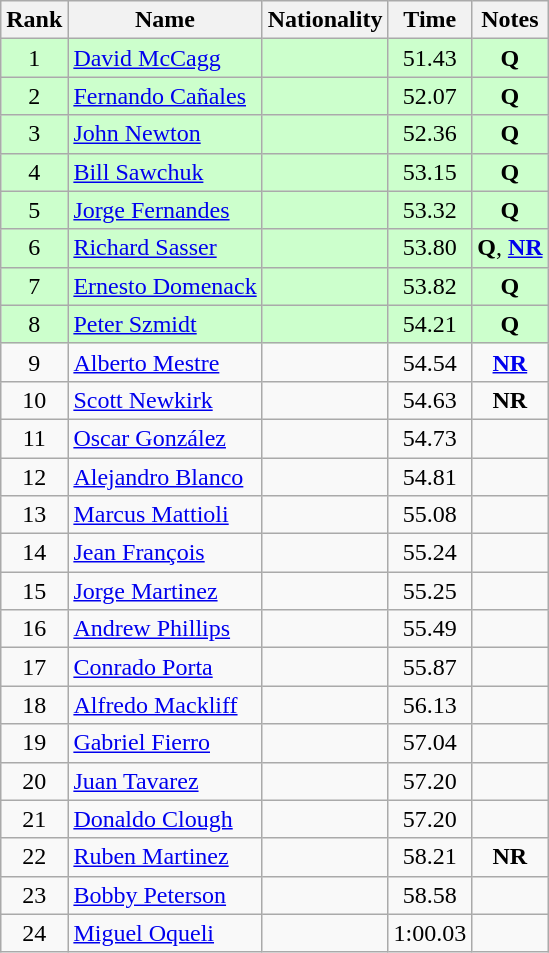<table class="wikitable sortable" style="text-align:center">
<tr>
<th>Rank</th>
<th>Name</th>
<th>Nationality</th>
<th>Time</th>
<th>Notes</th>
</tr>
<tr bgcolor=ccffcc>
<td>1</td>
<td align=left><a href='#'>David McCagg</a></td>
<td align=left></td>
<td>51.43</td>
<td><strong>Q</strong></td>
</tr>
<tr bgcolor=ccffcc>
<td>2</td>
<td align=left><a href='#'>Fernando Cañales</a></td>
<td align=left></td>
<td>52.07</td>
<td><strong>Q</strong></td>
</tr>
<tr bgcolor=ccffcc>
<td>3</td>
<td align=left><a href='#'>John Newton</a></td>
<td align=left></td>
<td>52.36</td>
<td><strong>Q</strong></td>
</tr>
<tr bgcolor=ccffcc>
<td>4</td>
<td align=left><a href='#'>Bill Sawchuk</a></td>
<td align=left></td>
<td>53.15</td>
<td><strong>Q</strong></td>
</tr>
<tr bgcolor=ccffcc>
<td>5</td>
<td align=left><a href='#'>Jorge Fernandes</a></td>
<td align=left></td>
<td>53.32</td>
<td><strong>Q</strong></td>
</tr>
<tr bgcolor=ccffcc>
<td>6</td>
<td align=left><a href='#'>Richard Sasser</a></td>
<td align=left></td>
<td>53.80</td>
<td><strong>Q</strong>, <strong><a href='#'>NR</a></strong></td>
</tr>
<tr bgcolor=ccffcc>
<td>7</td>
<td align=left><a href='#'>Ernesto Domenack</a></td>
<td align=left></td>
<td>53.82</td>
<td><strong>Q</strong></td>
</tr>
<tr bgcolor=ccffcc>
<td>8</td>
<td align=left><a href='#'>Peter Szmidt</a></td>
<td align=left></td>
<td>54.21</td>
<td><strong>Q</strong></td>
</tr>
<tr>
<td>9</td>
<td align=left><a href='#'>Alberto Mestre</a></td>
<td align=left></td>
<td>54.54</td>
<td><strong><a href='#'>NR</a></strong></td>
</tr>
<tr>
<td>10</td>
<td align=left><a href='#'>Scott Newkirk</a></td>
<td align=left></td>
<td>54.63</td>
<td><strong>NR</strong></td>
</tr>
<tr>
<td>11</td>
<td align=left><a href='#'>Oscar González</a></td>
<td align=left></td>
<td>54.73</td>
<td></td>
</tr>
<tr>
<td>12</td>
<td align=left><a href='#'>Alejandro Blanco</a></td>
<td align=left></td>
<td>54.81</td>
<td></td>
</tr>
<tr>
<td>13</td>
<td align=left><a href='#'>Marcus Mattioli</a></td>
<td align=left></td>
<td>55.08</td>
<td></td>
</tr>
<tr>
<td>14</td>
<td align=left><a href='#'>Jean François</a></td>
<td align=left></td>
<td>55.24</td>
<td></td>
</tr>
<tr>
<td>15</td>
<td align=left><a href='#'>Jorge Martinez</a></td>
<td align=left></td>
<td>55.25</td>
<td></td>
</tr>
<tr>
<td>16</td>
<td align=left><a href='#'>Andrew Phillips</a></td>
<td align=left></td>
<td>55.49</td>
<td></td>
</tr>
<tr>
<td>17</td>
<td align=left><a href='#'>Conrado Porta</a></td>
<td align=left></td>
<td>55.87</td>
<td></td>
</tr>
<tr>
<td>18</td>
<td align=left><a href='#'>Alfredo Mackliff</a></td>
<td align=left></td>
<td>56.13</td>
<td></td>
</tr>
<tr>
<td>19</td>
<td align=left><a href='#'>Gabriel Fierro</a></td>
<td align=left></td>
<td>57.04</td>
<td></td>
</tr>
<tr>
<td>20</td>
<td align=left><a href='#'>Juan Tavarez</a></td>
<td align=left></td>
<td>57.20</td>
<td></td>
</tr>
<tr>
<td>21</td>
<td align=left><a href='#'>Donaldo Clough</a></td>
<td align=left></td>
<td>57.20</td>
<td></td>
</tr>
<tr>
<td>22</td>
<td align=left><a href='#'>Ruben Martinez</a></td>
<td align=left></td>
<td>58.21</td>
<td><strong>NR</strong></td>
</tr>
<tr>
<td>23</td>
<td align=left><a href='#'>Bobby Peterson</a></td>
<td align=left></td>
<td>58.58</td>
<td></td>
</tr>
<tr>
<td>24</td>
<td align=left><a href='#'>Miguel Oqueli</a></td>
<td align=left></td>
<td>1:00.03</td>
<td></td>
</tr>
</table>
